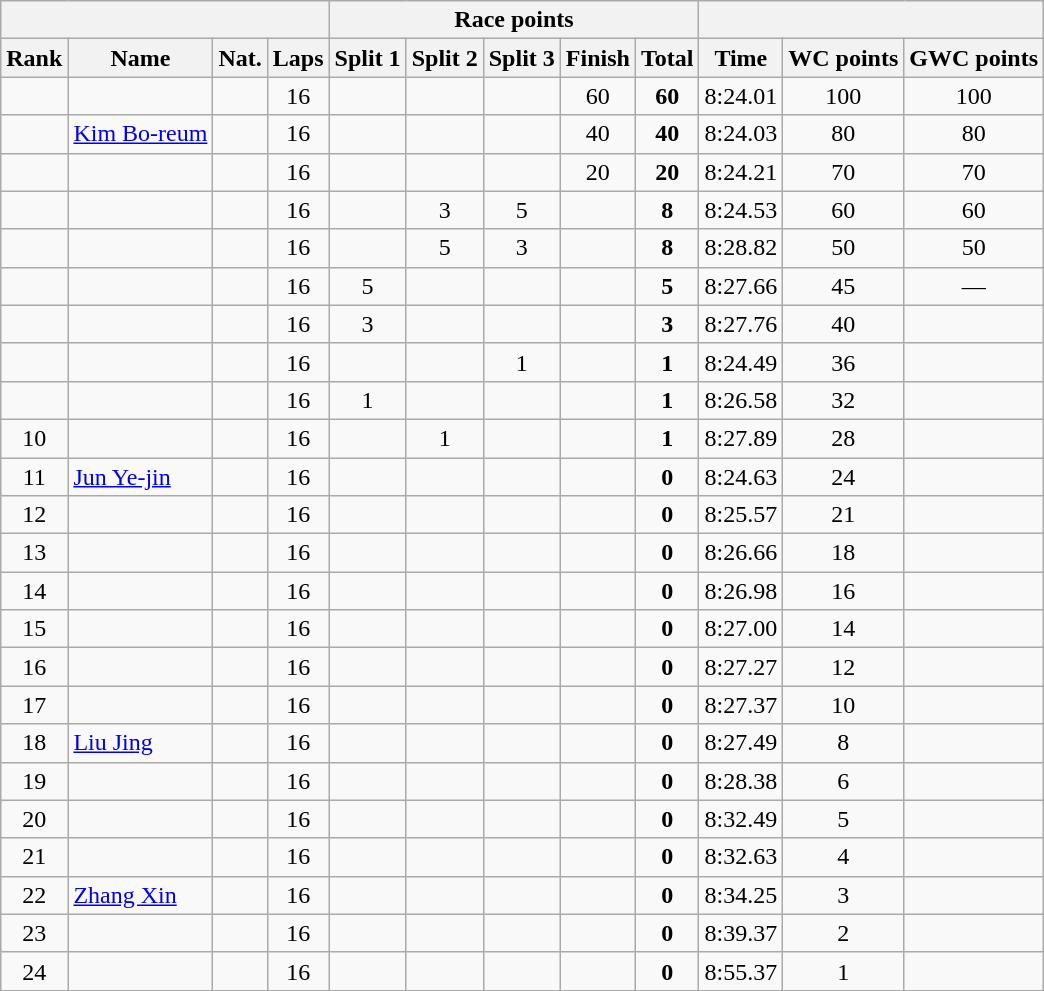<table class="wikitable sortable" style="text-align:center">
<tr>
<th colspan=4></th>
<th colspan=5>Race points</th>
<th colspan=3></th>
</tr>
<tr>
<th>Rank</th>
<th>Name</th>
<th>Nat.</th>
<th>Laps</th>
<th>Split 1</th>
<th>Split 2</th>
<th>Split 3</th>
<th>Finish</th>
<th>Total</th>
<th>Time</th>
<th>WC points</th>
<th>GWC points</th>
</tr>
<tr>
<td></td>
<td align=left></td>
<td></td>
<td>16</td>
<td></td>
<td></td>
<td></td>
<td>60</td>
<td><strong>60</strong></td>
<td>8:24.01</td>
<td>100</td>
<td>100</td>
</tr>
<tr>
<td></td>
<td align=left><a href='#'>Kim Bo-reum</a></td>
<td></td>
<td>16</td>
<td></td>
<td></td>
<td></td>
<td>40</td>
<td><strong>40</strong></td>
<td>8:24.03</td>
<td>80</td>
<td>80</td>
</tr>
<tr>
<td></td>
<td align=left></td>
<td></td>
<td>16</td>
<td></td>
<td></td>
<td></td>
<td>20</td>
<td><strong>20</strong></td>
<td>8:24.21</td>
<td>70</td>
<td>70</td>
</tr>
<tr>
<td></td>
<td align=left></td>
<td></td>
<td>16</td>
<td></td>
<td>3</td>
<td>5</td>
<td></td>
<td><strong>8</strong></td>
<td>8:24.53</td>
<td>60</td>
<td>60</td>
</tr>
<tr>
<td></td>
<td align=left></td>
<td></td>
<td>16</td>
<td></td>
<td>5</td>
<td>3</td>
<td></td>
<td><strong>8</strong></td>
<td>8:28.82</td>
<td>50</td>
<td>50</td>
</tr>
<tr>
<td></td>
<td align=left></td>
<td></td>
<td>16</td>
<td>5</td>
<td></td>
<td></td>
<td></td>
<td><strong>5</strong></td>
<td>8:27.66</td>
<td>45</td>
<td>—</td>
</tr>
<tr>
<td></td>
<td align=left></td>
<td></td>
<td>16</td>
<td>3</td>
<td></td>
<td></td>
<td></td>
<td><strong>3</strong></td>
<td>8:27.76</td>
<td>40</td>
<td></td>
</tr>
<tr>
<td></td>
<td align=left></td>
<td></td>
<td>16</td>
<td></td>
<td></td>
<td>1</td>
<td></td>
<td><strong>1</strong></td>
<td>8:24.49</td>
<td>36</td>
<td></td>
</tr>
<tr>
<td></td>
<td align=left></td>
<td></td>
<td>16</td>
<td>1</td>
<td></td>
<td></td>
<td></td>
<td><strong>1</strong></td>
<td>8:26.58</td>
<td>32</td>
<td></td>
</tr>
<tr>
<td>10</td>
<td align=left></td>
<td></td>
<td>16</td>
<td></td>
<td>1</td>
<td></td>
<td></td>
<td><strong>1</strong></td>
<td>8:27.89</td>
<td>28</td>
<td></td>
</tr>
<tr>
<td>11</td>
<td align=left><a href='#'>Jun Ye-jin</a></td>
<td></td>
<td>16</td>
<td></td>
<td></td>
<td></td>
<td></td>
<td><strong>0</strong></td>
<td>8:24.63</td>
<td>24</td>
<td></td>
</tr>
<tr>
<td>12</td>
<td align=left></td>
<td></td>
<td>16</td>
<td></td>
<td></td>
<td></td>
<td></td>
<td><strong>0</strong></td>
<td>8:25.57</td>
<td>21</td>
<td></td>
</tr>
<tr>
<td>13</td>
<td align=left></td>
<td></td>
<td>16</td>
<td></td>
<td></td>
<td></td>
<td></td>
<td><strong>0</strong></td>
<td>8:26.66</td>
<td>18</td>
<td></td>
</tr>
<tr>
<td>14</td>
<td align=left></td>
<td></td>
<td>16</td>
<td></td>
<td></td>
<td></td>
<td></td>
<td><strong>0</strong></td>
<td>8:26.98</td>
<td>16</td>
<td></td>
</tr>
<tr>
<td>15</td>
<td align=left></td>
<td></td>
<td>16</td>
<td></td>
<td></td>
<td></td>
<td></td>
<td><strong>0</strong></td>
<td>8:27.00</td>
<td>14</td>
<td></td>
</tr>
<tr>
<td>16</td>
<td align=left></td>
<td></td>
<td>16</td>
<td></td>
<td></td>
<td></td>
<td></td>
<td><strong>0</strong></td>
<td>8:27.27</td>
<td>12</td>
<td></td>
</tr>
<tr>
<td>17</td>
<td align=left></td>
<td></td>
<td>16</td>
<td></td>
<td></td>
<td></td>
<td></td>
<td><strong>0</strong></td>
<td>8:27.37</td>
<td>10</td>
<td></td>
</tr>
<tr>
<td>18</td>
<td align=left><a href='#'>Liu Jing</a></td>
<td></td>
<td>16</td>
<td></td>
<td></td>
<td></td>
<td></td>
<td><strong>0</strong></td>
<td>8:27.49</td>
<td>8</td>
<td></td>
</tr>
<tr>
<td>19</td>
<td align=left></td>
<td></td>
<td>16</td>
<td></td>
<td></td>
<td></td>
<td></td>
<td><strong>0</strong></td>
<td>8:28.38</td>
<td>6</td>
<td></td>
</tr>
<tr>
<td>20</td>
<td align=left></td>
<td></td>
<td>16</td>
<td></td>
<td></td>
<td></td>
<td></td>
<td><strong>0</strong></td>
<td>8:32.49</td>
<td>5</td>
<td></td>
</tr>
<tr>
<td>21</td>
<td align=left></td>
<td></td>
<td>16</td>
<td></td>
<td></td>
<td></td>
<td></td>
<td><strong>0</strong></td>
<td>8:32.63</td>
<td>4</td>
<td></td>
</tr>
<tr>
<td>22</td>
<td align=left><a href='#'>Zhang Xin</a></td>
<td></td>
<td>16</td>
<td></td>
<td></td>
<td></td>
<td></td>
<td><strong>0</strong></td>
<td>8:34.25</td>
<td>3</td>
<td></td>
</tr>
<tr>
<td>23</td>
<td align=left></td>
<td></td>
<td>16</td>
<td></td>
<td></td>
<td></td>
<td></td>
<td><strong>0</strong></td>
<td>8:39.37</td>
<td>2</td>
<td></td>
</tr>
<tr>
<td>24</td>
<td align=left></td>
<td></td>
<td>16</td>
<td></td>
<td></td>
<td></td>
<td></td>
<td><strong>0</strong></td>
<td>8:55.37</td>
<td>1</td>
<td></td>
</tr>
</table>
